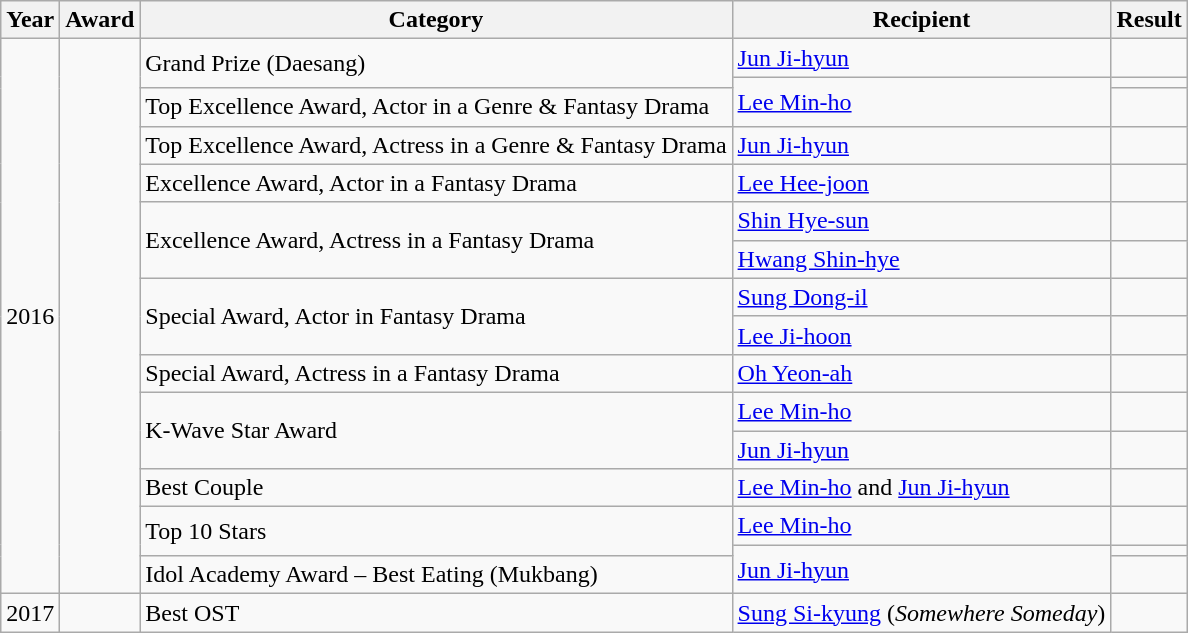<table class="wikitable">
<tr>
<th>Year</th>
<th>Award</th>
<th>Category</th>
<th>Recipient</th>
<th>Result</th>
</tr>
<tr>
<td rowspan="16">2016</td>
<td rowspan="16"></td>
<td rowspan="2">Grand Prize (Daesang)</td>
<td><a href='#'>Jun Ji-hyun</a></td>
<td></td>
</tr>
<tr>
<td rowspan="2"><a href='#'>Lee Min-ho</a></td>
<td></td>
</tr>
<tr>
<td>Top Excellence Award, Actor in a Genre & Fantasy Drama</td>
<td></td>
</tr>
<tr>
<td>Top Excellence Award, Actress in a Genre & Fantasy Drama</td>
<td><a href='#'>Jun Ji-hyun</a></td>
<td></td>
</tr>
<tr>
<td>Excellence Award, Actor in a Fantasy Drama</td>
<td><a href='#'>Lee Hee-joon</a></td>
<td></td>
</tr>
<tr>
<td rowspan="2">Excellence Award, Actress in a Fantasy Drama</td>
<td><a href='#'>Shin Hye-sun</a></td>
<td></td>
</tr>
<tr>
<td><a href='#'>Hwang Shin-hye</a></td>
<td></td>
</tr>
<tr>
<td rowspan="2">Special Award, Actor in Fantasy Drama</td>
<td><a href='#'>Sung Dong-il</a></td>
<td></td>
</tr>
<tr>
<td><a href='#'>Lee Ji-hoon</a></td>
<td></td>
</tr>
<tr>
<td>Special Award, Actress in a Fantasy Drama</td>
<td><a href='#'>Oh Yeon-ah</a></td>
<td></td>
</tr>
<tr>
<td rowspan="2">K-Wave Star Award</td>
<td><a href='#'>Lee Min-ho</a></td>
<td></td>
</tr>
<tr>
<td><a href='#'>Jun Ji-hyun</a></td>
<td></td>
</tr>
<tr>
<td>Best Couple</td>
<td><a href='#'>Lee Min-ho</a> and <a href='#'>Jun Ji-hyun</a></td>
<td></td>
</tr>
<tr>
<td rowspan="2">Top 10 Stars</td>
<td><a href='#'>Lee Min-ho</a></td>
<td></td>
</tr>
<tr>
<td rowspan="2"><a href='#'>Jun Ji-hyun</a></td>
<td></td>
</tr>
<tr>
<td>Idol Academy Award – Best Eating (Mukbang)</td>
<td></td>
</tr>
<tr>
<td>2017</td>
<td></td>
<td>Best OST</td>
<td><a href='#'>Sung Si-kyung</a> (<em>Somewhere Someday</em>)</td>
<td></td>
</tr>
</table>
